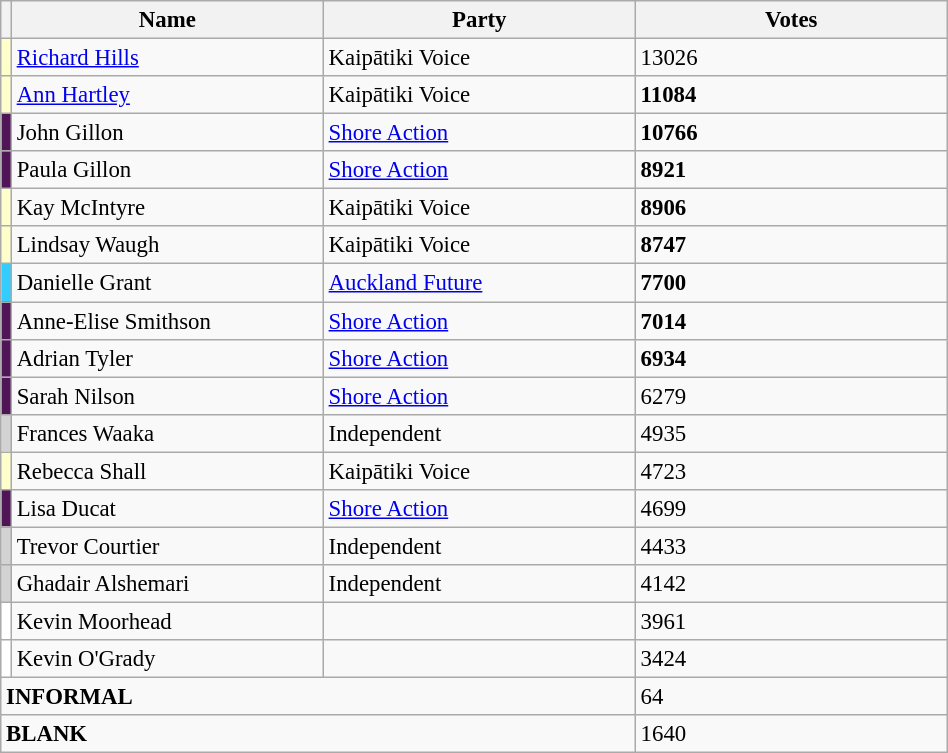<table width="50%" class="wikitable" style="font-size: 95%; width=20%;">
<tr>
<th width="1%"></th>
<th width="33%">Name</th>
<th width="33%">Party</th>
<th width="33%">Votes</th>
</tr>
<tr>
<td style="color:inherit;background:#ffffcc"></td>
<td><a href='#'>Richard Hills</a></td>
<td>Kaipātiki Voice</td>
<td>13026</td>
</tr>
<tr>
<td style="color:inherit;background:#ffffcc"></td>
<td><a href='#'>Ann Hartley</a></td>
<td>Kaipātiki Voice</td>
<td><strong>11084</strong></td>
</tr>
<tr>
<td style="color:inherit;background:#501557"></td>
<td>John Gillon</td>
<td><a href='#'>Shore Action</a></td>
<td><strong>10766</strong></td>
</tr>
<tr>
<td style="color:inherit;background:#501557"></td>
<td>Paula Gillon</td>
<td><a href='#'>Shore Action</a></td>
<td><strong>8921</strong></td>
</tr>
<tr>
<td style="color:inherit;background:#ffffcc"></td>
<td>Kay McIntyre</td>
<td>Kaipātiki Voice</td>
<td><strong>8906</strong></td>
</tr>
<tr>
<td style="color:inherit;background:#ffffcc"></td>
<td>Lindsay Waugh</td>
<td>Kaipātiki Voice</td>
<td><strong>8747</strong></td>
</tr>
<tr>
<td style="color:inherit;background:#33CCFF"></td>
<td>Danielle Grant</td>
<td><a href='#'>Auckland Future</a></td>
<td><strong>7700</strong></td>
</tr>
<tr>
<td style="color:inherit;background:#501557"></td>
<td>Anne-Elise Smithson</td>
<td><a href='#'>Shore Action</a></td>
<td><strong>7014</strong></td>
</tr>
<tr>
<td style="color:inherit;background:#501557"></td>
<td>Adrian Tyler</td>
<td><a href='#'>Shore Action</a></td>
<td><strong>6934</strong></td>
</tr>
<tr>
<td style="color:inherit;background:#501557"></td>
<td>Sarah Nilson</td>
<td><a href='#'>Shore Action</a></td>
<td>6279</td>
</tr>
<tr>
<td bgcolor="lightgrey"></td>
<td>Frances Waaka</td>
<td>Independent</td>
<td>4935</td>
</tr>
<tr>
<td style="color:inherit;background:#ffffcc"></td>
<td>Rebecca Shall</td>
<td>Kaipātiki Voice</td>
<td>4723</td>
</tr>
<tr>
<td style="color:inherit;background:#501557"></td>
<td>Lisa Ducat</td>
<td><a href='#'>Shore Action</a></td>
<td>4699</td>
</tr>
<tr>
<td bgcolor="lightgrey"></td>
<td>Trevor Courtier</td>
<td>Independent</td>
<td>4433</td>
</tr>
<tr>
<td bgcolor="lightgrey"></td>
<td>Ghadair Alshemari</td>
<td>Independent</td>
<td>4142</td>
</tr>
<tr>
<td style="color:inherit;background:#ffffff"></td>
<td>Kevin Moorhead</td>
<td></td>
<td>3961</td>
</tr>
<tr>
<td style="color:inherit;background:#ffffff"></td>
<td>Kevin O'Grady</td>
<td></td>
<td>3424</td>
</tr>
<tr>
<td colspan="3"><strong>INFORMAL</strong></td>
<td>64</td>
</tr>
<tr>
<td colspan="3"><strong>BLANK</strong></td>
<td>1640</td>
</tr>
</table>
